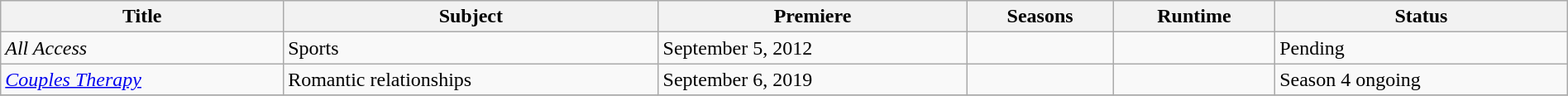<table class="wikitable sortable" style="width:100%;">
<tr>
<th>Title</th>
<th>Subject</th>
<th>Premiere</th>
<th>Seasons</th>
<th>Runtime</th>
<th>Status</th>
</tr>
<tr>
<td><em>All Access</em></td>
<td>Sports</td>
<td>September 5, 2012</td>
<td></td>
<td></td>
<td>Pending</td>
</tr>
<tr>
<td><em><a href='#'>Couples Therapy</a></em></td>
<td>Romantic relationships</td>
<td>September 6, 2019</td>
<td></td>
<td></td>
<td>Season 4 ongoing</td>
</tr>
<tr>
</tr>
</table>
